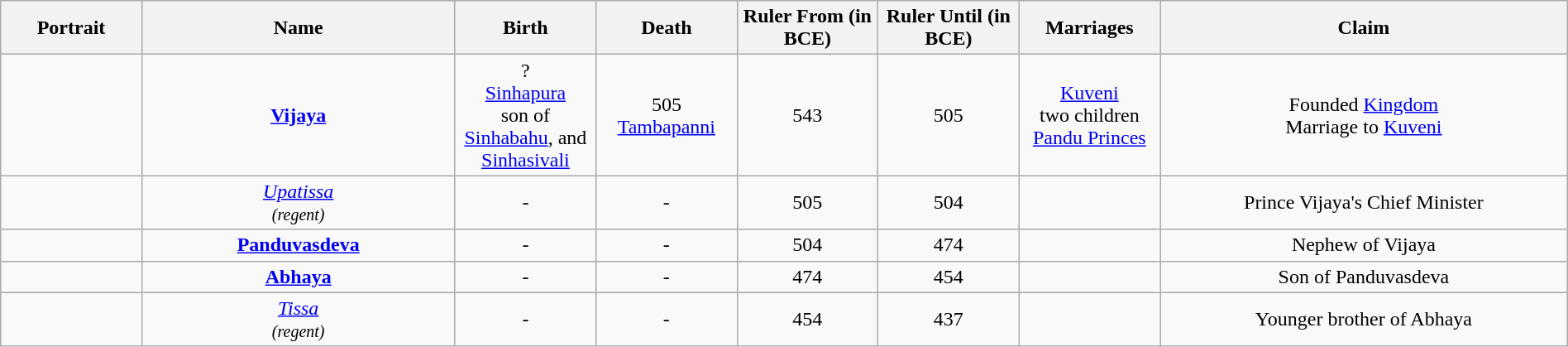<table style="text-align:center; width:100%" class="wikitable">
<tr>
<th width=9%>Portrait</th>
<th width=20%>Name</th>
<th width=9%>Birth</th>
<th width=9%>Death</th>
<th width=9%>Ruler From (in BCE)</th>
<th width=9%>Ruler Until (in BCE)</th>
<th width=9%>Marriages</th>
<th width=26%>Claim</th>
</tr>
<tr>
<td></td>
<td><strong><a href='#'>Vijaya</a></strong></td>
<td>?<br><a href='#'>Sinhapura</a><br>son of <a href='#'>Sinhabahu</a>, and <a href='#'>Sinhasivali</a></td>
<td>505<br><a href='#'>Tambapanni</a></td>
<td>543</td>
<td>505</td>
<td><a href='#'>Kuveni</a><br>two children <a href='#'>Pandu Princes</a></td>
<td>Founded <a href='#'>Kingdom</a><br>Marriage to <a href='#'>Kuveni</a></td>
</tr>
<tr>
<td></td>
<td><em><a href='#'>Upatissa</a></em><br><small><em>(regent)</em></small></td>
<td>-</td>
<td>-</td>
<td>505</td>
<td>504</td>
<td></td>
<td>Prince Vijaya's Chief Minister</td>
</tr>
<tr>
<td></td>
<td><strong><a href='#'>Panduvasdeva</a></strong></td>
<td>-</td>
<td>-</td>
<td>504</td>
<td>474</td>
<td></td>
<td>Nephew of Vijaya</td>
</tr>
<tr>
<td></td>
<td><strong><a href='#'>Abhaya</a></strong></td>
<td>-</td>
<td>-</td>
<td>474</td>
<td>454</td>
<td></td>
<td>Son of Panduvasdeva</td>
</tr>
<tr>
<td></td>
<td><em><a href='#'>Tissa</a></em><br><small><em>(regent)</em></small></td>
<td>-</td>
<td>-</td>
<td>454</td>
<td>437</td>
<td></td>
<td>Younger brother of Abhaya</td>
</tr>
</table>
